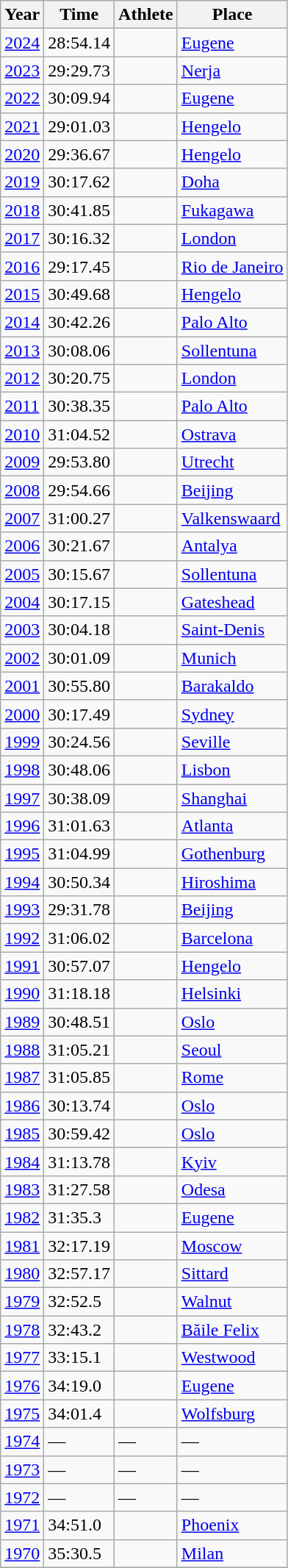<table class="wikitable sortable">
<tr>
<th>Year</th>
<th>Time</th>
<th>Athlete</th>
<th>Place</th>
</tr>
<tr>
<td><a href='#'>2024</a></td>
<td>28:54.14</td>
<td align=left></td>
<td><a href='#'>Eugene</a></td>
</tr>
<tr>
<td><a href='#'>2023</a></td>
<td>29:29.73</td>
<td align=left></td>
<td><a href='#'>Nerja</a></td>
</tr>
<tr>
<td><a href='#'>2022</a></td>
<td>30:09.94</td>
<td align=left></td>
<td><a href='#'>Eugene</a></td>
</tr>
<tr>
<td><a href='#'>2021</a></td>
<td>29:01.03</td>
<td align=left></td>
<td><a href='#'>Hengelo</a></td>
</tr>
<tr>
<td><a href='#'>2020</a></td>
<td>29:36.67</td>
<td align=left></td>
<td><a href='#'>Hengelo</a></td>
</tr>
<tr>
<td><a href='#'>2019</a></td>
<td>30:17.62</td>
<td align=left></td>
<td><a href='#'>Doha</a></td>
</tr>
<tr>
<td><a href='#'>2018</a></td>
<td>30:41.85</td>
<td align=left></td>
<td><a href='#'>Fukagawa</a></td>
</tr>
<tr>
<td><a href='#'>2017</a></td>
<td>30:16.32</td>
<td align=left></td>
<td><a href='#'>London</a></td>
</tr>
<tr>
<td><a href='#'>2016</a></td>
<td>29:17.45</td>
<td align=left></td>
<td><a href='#'>Rio de Janeiro</a></td>
</tr>
<tr>
<td><a href='#'>2015</a></td>
<td>30:49.68</td>
<td align=left></td>
<td><a href='#'>Hengelo</a></td>
</tr>
<tr>
<td><a href='#'>2014</a></td>
<td>30:42.26</td>
<td align=left></td>
<td><a href='#'>Palo Alto</a></td>
</tr>
<tr>
<td><a href='#'>2013</a></td>
<td>30:08.06</td>
<td align=left></td>
<td><a href='#'>Sollentuna</a></td>
</tr>
<tr>
<td><a href='#'>2012</a></td>
<td>30:20.75</td>
<td align=left></td>
<td><a href='#'>London</a></td>
</tr>
<tr>
<td><a href='#'>2011</a></td>
<td>30:38.35</td>
<td align=left></td>
<td><a href='#'>Palo Alto</a></td>
</tr>
<tr>
<td><a href='#'>2010</a></td>
<td>31:04.52</td>
<td align=left></td>
<td><a href='#'>Ostrava</a></td>
</tr>
<tr>
<td><a href='#'>2009</a></td>
<td>29:53.80</td>
<td align=left></td>
<td><a href='#'>Utrecht</a></td>
</tr>
<tr>
<td><a href='#'>2008</a></td>
<td>29:54.66</td>
<td align=left></td>
<td><a href='#'>Beijing</a></td>
</tr>
<tr>
<td><a href='#'>2007</a></td>
<td>31:00.27</td>
<td align=left></td>
<td><a href='#'>Valkenswaard</a></td>
</tr>
<tr>
<td><a href='#'>2006</a></td>
<td>30:21.67</td>
<td align=left></td>
<td><a href='#'>Antalya</a></td>
</tr>
<tr>
<td><a href='#'>2005</a></td>
<td>30:15.67</td>
<td align=left></td>
<td><a href='#'>Sollentuna</a></td>
</tr>
<tr>
<td><a href='#'>2004</a></td>
<td>30:17.15</td>
<td align=left></td>
<td><a href='#'>Gateshead</a></td>
</tr>
<tr>
<td><a href='#'>2003</a></td>
<td>30:04.18</td>
<td align=left></td>
<td><a href='#'>Saint-Denis</a></td>
</tr>
<tr>
<td><a href='#'>2002</a></td>
<td>30:01.09</td>
<td align=left></td>
<td><a href='#'>Munich</a></td>
</tr>
<tr>
<td><a href='#'>2001</a></td>
<td>30:55.80</td>
<td align=left></td>
<td><a href='#'>Barakaldo</a></td>
</tr>
<tr>
<td><a href='#'>2000</a></td>
<td>30:17.49</td>
<td align=left></td>
<td><a href='#'>Sydney</a></td>
</tr>
<tr>
<td><a href='#'>1999</a></td>
<td>30:24.56</td>
<td align=left></td>
<td><a href='#'>Seville</a></td>
</tr>
<tr>
<td><a href='#'>1998</a></td>
<td>30:48.06</td>
<td align=left></td>
<td><a href='#'>Lisbon</a></td>
</tr>
<tr>
<td><a href='#'>1997</a></td>
<td>30:38.09</td>
<td align=left></td>
<td><a href='#'>Shanghai</a></td>
</tr>
<tr>
<td><a href='#'>1996</a></td>
<td>31:01.63</td>
<td align=left></td>
<td><a href='#'>Atlanta</a></td>
</tr>
<tr>
<td><a href='#'>1995</a></td>
<td>31:04.99</td>
<td align=left></td>
<td><a href='#'>Gothenburg</a></td>
</tr>
<tr>
<td><a href='#'>1994</a></td>
<td>30:50.34</td>
<td align=left></td>
<td><a href='#'>Hiroshima</a></td>
</tr>
<tr>
<td><a href='#'>1993</a></td>
<td>29:31.78</td>
<td align=left></td>
<td><a href='#'>Beijing</a></td>
</tr>
<tr>
<td><a href='#'>1992</a></td>
<td>31:06.02</td>
<td align=left></td>
<td><a href='#'>Barcelona</a></td>
</tr>
<tr>
<td><a href='#'>1991</a></td>
<td>30:57.07</td>
<td align=left></td>
<td><a href='#'>Hengelo</a></td>
</tr>
<tr>
<td><a href='#'>1990</a></td>
<td>31:18.18</td>
<td align=left></td>
<td><a href='#'>Helsinki</a></td>
</tr>
<tr>
<td><a href='#'>1989</a></td>
<td>30:48.51</td>
<td align=left></td>
<td><a href='#'>Oslo</a></td>
</tr>
<tr>
<td><a href='#'>1988</a></td>
<td>31:05.21</td>
<td align=left></td>
<td><a href='#'>Seoul</a></td>
</tr>
<tr>
<td><a href='#'>1987</a></td>
<td>31:05.85</td>
<td align=left></td>
<td><a href='#'>Rome</a></td>
</tr>
<tr>
<td><a href='#'>1986</a></td>
<td>30:13.74</td>
<td align=left></td>
<td><a href='#'>Oslo</a></td>
</tr>
<tr>
<td><a href='#'>1985</a></td>
<td>30:59.42</td>
<td align=left></td>
<td><a href='#'>Oslo</a></td>
</tr>
<tr>
<td><a href='#'>1984</a></td>
<td>31:13.78</td>
<td align=left></td>
<td><a href='#'>Kyiv</a></td>
</tr>
<tr>
<td><a href='#'>1983</a></td>
<td>31:27.58</td>
<td align=left></td>
<td><a href='#'>Odesa</a></td>
</tr>
<tr>
<td><a href='#'>1982</a></td>
<td>31:35.3</td>
<td align=left></td>
<td><a href='#'>Eugene</a></td>
</tr>
<tr>
<td><a href='#'>1981</a></td>
<td>32:17.19</td>
<td align=left></td>
<td><a href='#'>Moscow</a></td>
</tr>
<tr>
<td><a href='#'>1980</a></td>
<td>32:57.17</td>
<td align=left></td>
<td><a href='#'>Sittard</a></td>
</tr>
<tr>
<td><a href='#'>1979</a></td>
<td>32:52.5</td>
<td align=left></td>
<td><a href='#'>Walnut</a></td>
</tr>
<tr>
<td><a href='#'>1978</a></td>
<td>32:43.2</td>
<td align=left></td>
<td><a href='#'>Băile Felix</a></td>
</tr>
<tr>
<td><a href='#'>1977</a></td>
<td>33:15.1</td>
<td align=left></td>
<td><a href='#'>Westwood</a></td>
</tr>
<tr>
<td><a href='#'>1976</a></td>
<td>34:19.0</td>
<td align=left></td>
<td><a href='#'>Eugene</a></td>
</tr>
<tr>
<td><a href='#'>1975</a></td>
<td>34:01.4</td>
<td align=left></td>
<td><a href='#'>Wolfsburg</a></td>
</tr>
<tr>
<td><a href='#'>1974</a></td>
<td>—</td>
<td>—</td>
<td>—</td>
</tr>
<tr>
<td><a href='#'>1973</a></td>
<td>—</td>
<td>—</td>
<td>—</td>
</tr>
<tr>
<td><a href='#'>1972</a></td>
<td>—</td>
<td>—</td>
<td>—</td>
</tr>
<tr>
<td><a href='#'>1971</a></td>
<td>34:51.0</td>
<td align=left></td>
<td><a href='#'>Phoenix</a></td>
</tr>
<tr>
<td><a href='#'>1970</a></td>
<td>35:30.5</td>
<td align=left></td>
<td><a href='#'>Milan</a></td>
</tr>
<tr>
</tr>
</table>
